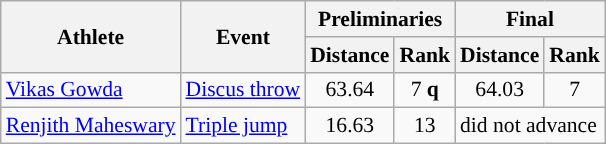<table class=wikitable style="font-size:90%;">
<tr>
<th rowspan=2>Athlete</th>
<th rowspan=2>Event</th>
<th colspan=2>Preliminaries</th>
<th colspan=2>Final</th>
</tr>
<tr>
<th>Distance</th>
<th>Rank</th>
<th>Distance</th>
<th>Rank</th>
</tr>
<tr>
<td><a href='#'>Vikas Gowda</a></td>
<td><a href='#'>Discus throw</a></td>
<td align="center">63.64</td>
<td align="center">7 <strong>q</strong></td>
<td align="center">64.03</td>
<td align="center">7</td>
</tr>
<tr>
<td><a href='#'>Renjith Maheswary</a></td>
<td><a href='#'>Triple jump</a></td>
<td align="center">16.63</td>
<td align="center">13</td>
<td colspan=2>did not advance</td>
</tr>
</table>
